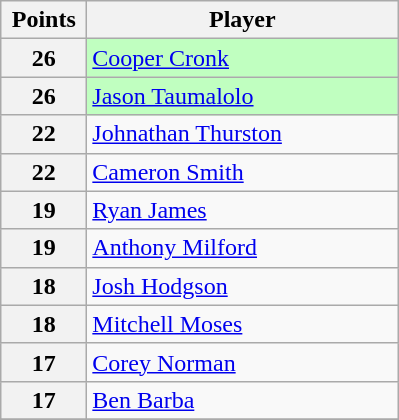<table class="wikitable" style="text-align:left;">
<tr>
<th width=50>Points</th>
<th width=200>Player</th>
</tr>
<tr>
<th>26</th>
<td style="background:#C0FFC0"> <a href='#'>Cooper Cronk</a></td>
</tr>
<tr>
<th>26</th>
<td style="background:#C0FFC0"> <a href='#'>Jason Taumalolo</a></td>
</tr>
<tr>
<th>22</th>
<td> <a href='#'>Johnathan Thurston</a></td>
</tr>
<tr>
<th>22</th>
<td> <a href='#'>Cameron Smith</a></td>
</tr>
<tr>
<th>19</th>
<td> <a href='#'>Ryan James</a></td>
</tr>
<tr>
<th>19</th>
<td> <a href='#'>Anthony Milford</a></td>
</tr>
<tr>
<th>18</th>
<td>  <a href='#'>Josh Hodgson</a></td>
</tr>
<tr>
<th>18</th>
<td>  <a href='#'>Mitchell Moses</a></td>
</tr>
<tr>
<th>17</th>
<td> <a href='#'>Corey Norman</a></td>
</tr>
<tr>
<th>17</th>
<td> <a href='#'>Ben Barba</a></td>
</tr>
<tr>
</tr>
</table>
